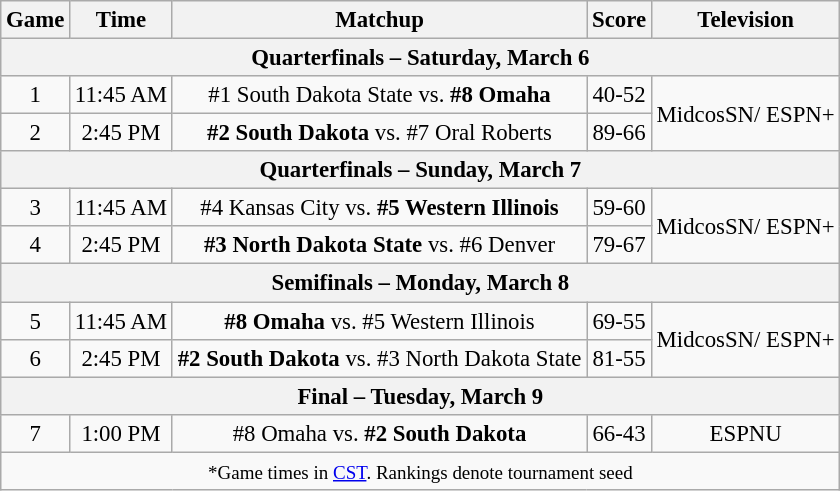<table class="wikitable" style="font-size: 95%;text-align:center">
<tr>
<th>Game</th>
<th>Time</th>
<th>Matchup</th>
<th>Score</th>
<th>Television</th>
</tr>
<tr>
<th colspan=5>Quarterfinals – Saturday, March 6</th>
</tr>
<tr>
<td>1</td>
<td>11:45 AM</td>
<td>#1 South Dakota State vs. <strong>#8 Omaha</strong></td>
<td>40-52</td>
<td rowspan=2>MidcosSN/ ESPN+</td>
</tr>
<tr>
<td>2</td>
<td>2:45 PM</td>
<td><strong>#2 South Dakota</strong> vs. #7 Oral Roberts</td>
<td>89-66</td>
</tr>
<tr>
<th colspan=5>Quarterfinals – Sunday, March 7</th>
</tr>
<tr>
<td>3</td>
<td>11:45 AM</td>
<td>#4 Kansas City vs. <strong>#5 Western Illinois</strong></td>
<td>59-60</td>
<td rowspan=2>MidcosSN/ ESPN+</td>
</tr>
<tr>
<td>4</td>
<td>2:45 PM</td>
<td><strong>#3 North Dakota State</strong> vs. #6 Denver</td>
<td>79-67</td>
</tr>
<tr>
<th colspan=5>Semifinals – Monday, March 8</th>
</tr>
<tr>
<td>5</td>
<td>11:45 AM</td>
<td><strong>#8 Omaha</strong> vs. #5 Western Illinois</td>
<td>69-55</td>
<td rowspan=2>MidcosSN/ ESPN+</td>
</tr>
<tr>
<td>6</td>
<td>2:45 PM</td>
<td><strong>#2 South Dakota</strong> vs. #3 North Dakota State</td>
<td>81-55</td>
</tr>
<tr>
<th colspan=5>Final – Tuesday, March 9</th>
</tr>
<tr>
<td>7</td>
<td>1:00 PM</td>
<td>#8 Omaha vs. <strong>#2 South Dakota</strong></td>
<td>66-43</td>
<td>ESPNU</td>
</tr>
<tr>
<td colspan=5><small>*Game times in <a href='#'>CST</a>. Rankings denote tournament seed</small></td>
</tr>
</table>
